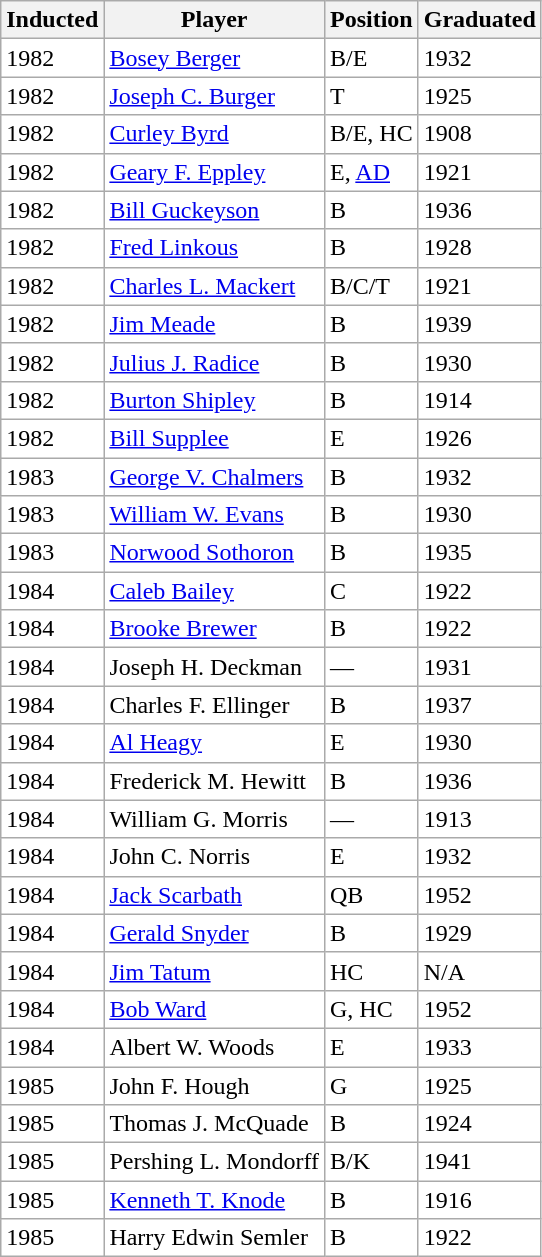<table class="wikitable" style="background:#ffffff;">
<tr>
<th>Inducted</th>
<th>Player</th>
<th>Position</th>
<th>Graduated</th>
</tr>
<tr>
<td>1982</td>
<td><a href='#'>Bosey Berger</a></td>
<td>B/E</td>
<td>1932</td>
</tr>
<tr>
<td>1982</td>
<td><a href='#'>Joseph C. Burger</a></td>
<td>T</td>
<td>1925</td>
</tr>
<tr>
<td>1982</td>
<td><a href='#'>Curley Byrd</a></td>
<td>B/E, HC</td>
<td>1908</td>
</tr>
<tr>
<td>1982</td>
<td><a href='#'>Geary F. Eppley</a></td>
<td>E, <a href='#'>AD</a></td>
<td>1921</td>
</tr>
<tr>
<td>1982</td>
<td><a href='#'>Bill Guckeyson</a></td>
<td>B</td>
<td>1936</td>
</tr>
<tr>
<td>1982</td>
<td><a href='#'>Fred Linkous</a></td>
<td>B</td>
<td>1928</td>
</tr>
<tr>
<td>1982</td>
<td><a href='#'>Charles L. Mackert</a></td>
<td>B/C/T</td>
<td>1921</td>
</tr>
<tr>
<td>1982</td>
<td><a href='#'>Jim Meade</a></td>
<td>B</td>
<td>1939</td>
</tr>
<tr>
<td>1982</td>
<td><a href='#'>Julius J. Radice</a></td>
<td>B</td>
<td>1930</td>
</tr>
<tr>
<td>1982</td>
<td><a href='#'>Burton Shipley</a></td>
<td>B</td>
<td>1914</td>
</tr>
<tr>
<td>1982</td>
<td><a href='#'>Bill Supplee</a></td>
<td>E</td>
<td>1926</td>
</tr>
<tr>
<td>1983</td>
<td><a href='#'>George V. Chalmers</a></td>
<td>B</td>
<td>1932</td>
</tr>
<tr>
<td>1983</td>
<td><a href='#'>William W. Evans</a></td>
<td>B</td>
<td>1930</td>
</tr>
<tr>
<td>1983</td>
<td><a href='#'>Norwood Sothoron</a></td>
<td>B</td>
<td>1935</td>
</tr>
<tr>
<td>1984</td>
<td><a href='#'>Caleb Bailey</a></td>
<td>C</td>
<td>1922</td>
</tr>
<tr>
<td>1984</td>
<td><a href='#'>Brooke Brewer</a></td>
<td>B</td>
<td>1922</td>
</tr>
<tr>
<td>1984</td>
<td>Joseph H. Deckman</td>
<td>—</td>
<td>1931</td>
</tr>
<tr>
<td>1984</td>
<td>Charles F. Ellinger</td>
<td>B</td>
<td>1937</td>
</tr>
<tr>
<td>1984</td>
<td><a href='#'>Al Heagy</a></td>
<td>E</td>
<td>1930</td>
</tr>
<tr>
<td>1984</td>
<td>Frederick M. Hewitt</td>
<td>B</td>
<td>1936</td>
</tr>
<tr>
<td>1984</td>
<td>William G. Morris  </td>
<td>—</td>
<td>1913</td>
</tr>
<tr>
<td>1984</td>
<td>John C. Norris</td>
<td>E</td>
<td>1932</td>
</tr>
<tr>
<td>1984</td>
<td><a href='#'>Jack Scarbath</a></td>
<td>QB</td>
<td>1952</td>
</tr>
<tr>
<td>1984</td>
<td><a href='#'>Gerald Snyder</a></td>
<td>B</td>
<td>1929</td>
</tr>
<tr>
<td>1984</td>
<td><a href='#'>Jim Tatum</a></td>
<td>HC</td>
<td>N/A</td>
</tr>
<tr>
<td>1984</td>
<td><a href='#'>Bob Ward</a></td>
<td>G, HC</td>
<td>1952</td>
</tr>
<tr>
<td>1984</td>
<td>Albert W. Woods</td>
<td>E</td>
<td>1933</td>
</tr>
<tr>
<td>1985</td>
<td>John F. Hough</td>
<td>G</td>
<td>1925</td>
</tr>
<tr>
<td>1985</td>
<td>Thomas J. McQuade</td>
<td>B</td>
<td>1924</td>
</tr>
<tr>
<td>1985</td>
<td>Pershing L. Mondorff</td>
<td>B/K</td>
<td>1941</td>
</tr>
<tr>
<td>1985</td>
<td><a href='#'>Kenneth T. Knode</a></td>
<td>B</td>
<td>1916</td>
</tr>
<tr>
<td>1985</td>
<td>Harry Edwin Semler</td>
<td>B</td>
<td>1922</td>
</tr>
</table>
